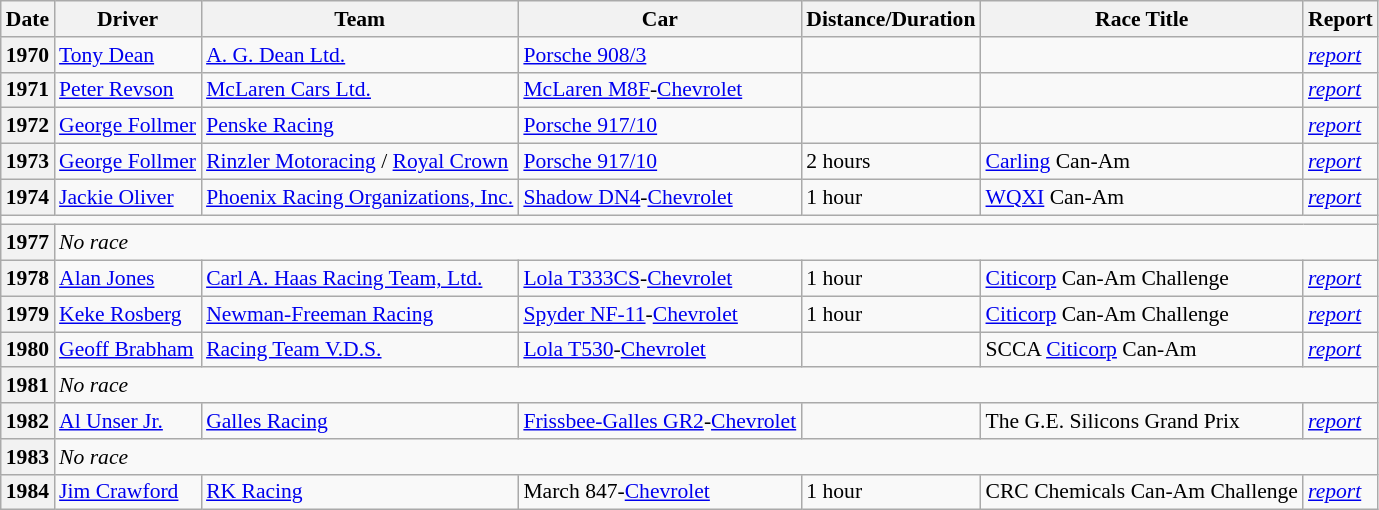<table class="sortable wikitable" style="font-size: 90%;">
<tr>
<th>Date</th>
<th>Driver</th>
<th>Team</th>
<th>Car</th>
<th>Distance/Duration</th>
<th>Race Title</th>
<th>Report</th>
</tr>
<tr>
<th>1970</th>
<td> <a href='#'>Tony Dean</a></td>
<td> <a href='#'>A. G. Dean Ltd.</a></td>
<td><a href='#'>Porsche 908/3</a></td>
<td></td>
<td></td>
<td><em><a href='#'>report</a></em></td>
</tr>
<tr>
<th>1971</th>
<td> <a href='#'>Peter Revson</a></td>
<td> <a href='#'>McLaren Cars Ltd.</a></td>
<td><a href='#'>McLaren M8F</a>-<a href='#'>Chevrolet</a></td>
<td></td>
<td></td>
<td><em><a href='#'>report</a></em></td>
</tr>
<tr>
<th>1972</th>
<td> <a href='#'>George Follmer</a></td>
<td> <a href='#'>Penske Racing</a></td>
<td><a href='#'>Porsche 917/10</a></td>
<td></td>
<td></td>
<td><em><a href='#'>report</a></em></td>
</tr>
<tr>
<th>1973</th>
<td> <a href='#'>George Follmer</a></td>
<td> <a href='#'>Rinzler Motoracing</a> / <a href='#'>Royal Crown</a></td>
<td><a href='#'>Porsche 917/10</a></td>
<td>2 hours</td>
<td><a href='#'>Carling</a> Can-Am</td>
<td><em><a href='#'>report</a></em></td>
</tr>
<tr>
<th>1974</th>
<td> <a href='#'>Jackie Oliver</a></td>
<td> <a href='#'>Phoenix Racing Organizations, Inc.</a></td>
<td><a href='#'>Shadow DN4</a>-<a href='#'>Chevrolet</a></td>
<td>1 hour</td>
<td><a href='#'>WQXI</a> Can-Am</td>
<td><em><a href='#'>report</a></em></td>
</tr>
<tr>
<td colspan="7"></td>
</tr>
<tr>
<th>1977</th>
<td colspan="6"><em>No race</em></td>
</tr>
<tr>
<th>1978</th>
<td> <a href='#'>Alan Jones</a></td>
<td> <a href='#'>Carl A. Haas Racing Team, Ltd.</a></td>
<td><a href='#'>Lola T333CS</a>-<a href='#'>Chevrolet</a></td>
<td>1 hour</td>
<td><a href='#'>Citicorp</a> Can-Am Challenge</td>
<td><em><a href='#'>report</a></em></td>
</tr>
<tr>
<th>1979</th>
<td> <a href='#'>Keke Rosberg</a></td>
<td> <a href='#'>Newman-Freeman Racing</a></td>
<td><a href='#'>Spyder NF-11</a>-<a href='#'>Chevrolet</a></td>
<td>1 hour</td>
<td><a href='#'>Citicorp</a> Can-Am Challenge</td>
<td><em><a href='#'>report</a></em></td>
</tr>
<tr>
<th>1980</th>
<td> <a href='#'>Geoff Brabham</a></td>
<td> <a href='#'>Racing Team V.D.S.</a></td>
<td><a href='#'>Lola T530</a>-<a href='#'>Chevrolet</a></td>
<td></td>
<td>SCCA <a href='#'>Citicorp</a> Can-Am</td>
<td><em><a href='#'>report</a></em></td>
</tr>
<tr>
<th>1981</th>
<td colspan="6"><em>No race</em></td>
</tr>
<tr>
<th>1982</th>
<td> <a href='#'>Al Unser Jr.</a></td>
<td> <a href='#'>Galles Racing</a></td>
<td><a href='#'>Frissbee-Galles GR2</a>-<a href='#'>Chevrolet</a></td>
<td></td>
<td>The G.E. Silicons Grand Prix</td>
<td><em><a href='#'>report</a></em></td>
</tr>
<tr>
<th>1983</th>
<td colspan="6"><em>No race</em></td>
</tr>
<tr>
<th>1984</th>
<td> <a href='#'>Jim Crawford</a></td>
<td><a href='#'>RK Racing</a></td>
<td>March 847-<a href='#'>Chevrolet</a></td>
<td>1 hour</td>
<td>CRC Chemicals Can-Am Challenge</td>
<td><em><a href='#'>report</a></em></td>
</tr>
</table>
